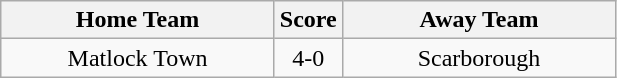<table class="wikitable" style="text-align:center;">
<tr>
<th width=175>Home Team</th>
<th width=20>Score</th>
<th width=175>Away Team</th>
</tr>
<tr>
<td>Matlock Town</td>
<td>4-0</td>
<td>Scarborough</td>
</tr>
</table>
